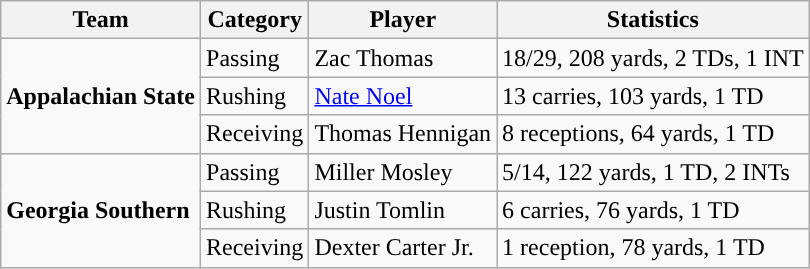<table class="wikitable" style="float: left;">
<tr>
<th>Team</th>
<th>Category</th>
<th>Player</th>
<th>Statistics</th>
</tr>
<tr>
<td rowspan=3><strong>Appalachian State</strong></td>
<td>Passing</td>
<td>Zac Thomas</td>
<td>18/29, 208 yards, 2 TDs, 1 INT</td>
</tr>
<tr>
<td>Rushing</td>
<td><a href='#'>Nate Noel</a></td>
<td>13 carries, 103 yards, 1 TD</td>
</tr>
<tr>
<td>Receiving</td>
<td>Thomas Hennigan</td>
<td>8 receptions, 64 yards, 1 TD</td>
</tr>
<tr>
<td rowspan=3><strong>Georgia Southern</strong></td>
<td>Passing</td>
<td>Miller Mosley</td>
<td>5/14, 122 yards, 1 TD, 2 INTs</td>
</tr>
<tr>
<td>Rushing</td>
<td>Justin Tomlin</td>
<td>6 carries, 76 yards, 1 TD</td>
</tr>
<tr>
<td>Receiving</td>
<td>Dexter Carter Jr.</td>
<td>1 reception, 78 yards, 1 TD</td>
</tr>
</table>
